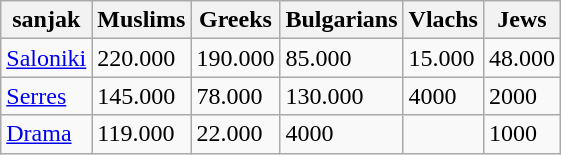<table class="wikitable sortable">
<tr>
<th>sanjak</th>
<th>Muslims</th>
<th>Greeks</th>
<th>Bulgarians</th>
<th>Vlachs</th>
<th>Jews</th>
</tr>
<tr>
<td><a href='#'>Saloniki</a></td>
<td>220.000</td>
<td>190.000</td>
<td>85.000</td>
<td>15.000</td>
<td>48.000</td>
</tr>
<tr>
<td><a href='#'>Serres</a></td>
<td>145.000</td>
<td>78.000</td>
<td>130.000</td>
<td>4000</td>
<td>2000</td>
</tr>
<tr>
<td><a href='#'>Drama</a></td>
<td>119.000</td>
<td>22.000</td>
<td>4000</td>
<td></td>
<td>1000</td>
</tr>
</table>
